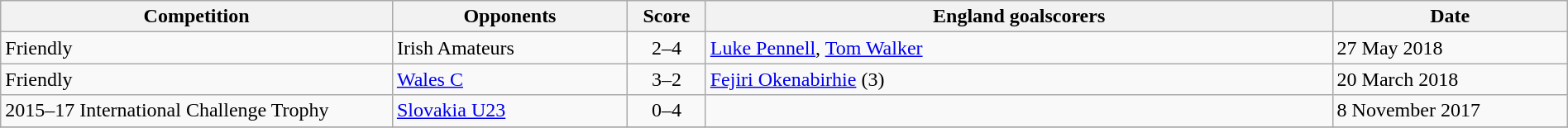<table class="wikitable" style="width:100%;">
<tr>
<th width=25%>Competition</th>
<th width=15%>Opponents</th>
<th width=5%>Score</th>
<th width=40%>England goalscorers</th>
<th width=15%>Date</th>
</tr>
<tr>
<td>Friendly</td>
<td>Irish Amateurs</td>
<td align=center>2–4</td>
<td><a href='#'>Luke Pennell</a>, <a href='#'>Tom Walker</a></td>
<td>27 May 2018</td>
</tr>
<tr>
<td>Friendly</td>
<td><a href='#'>Wales C</a></td>
<td align=center>3–2</td>
<td><a href='#'>Fejiri Okenabirhie</a> (3)</td>
<td>20 March 2018</td>
</tr>
<tr>
<td>2015–17 International Challenge Trophy</td>
<td><a href='#'>Slovakia U23</a></td>
<td align=center>0–4</td>
<td></td>
<td>8 November 2017</td>
</tr>
<tr>
</tr>
</table>
